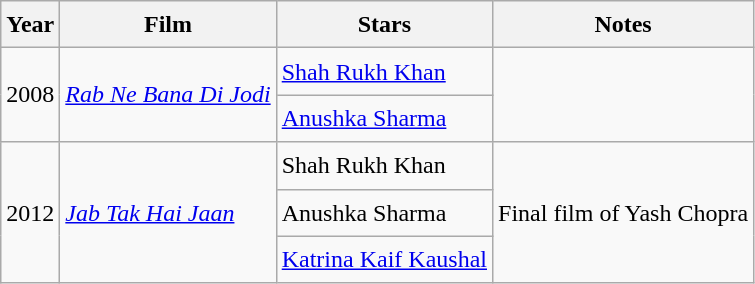<table class="wikitable sortable" style="font-size:1.00em; line-height:1.5em;">
<tr>
<th>Year</th>
<th>Film</th>
<th>Stars</th>
<th>Notes</th>
</tr>
<tr>
<td rowspan="2">2008</td>
<td rowspan="2"><em><a href='#'>Rab Ne Bana Di Jodi</a></em></td>
<td><a href='#'>Shah Rukh Khan</a></td>
<td rowspan="2"></td>
</tr>
<tr>
<td><a href='#'>Anushka Sharma</a></td>
</tr>
<tr>
<td rowspan="3">2012</td>
<td rowspan="3"><em><a href='#'>Jab Tak Hai Jaan</a></em></td>
<td>Shah Rukh Khan</td>
<td rowspan="3">Final film of Yash Chopra</td>
</tr>
<tr>
<td>Anushka Sharma</td>
</tr>
<tr>
<td><a href='#'>Katrina Kaif Kaushal</a></td>
</tr>
</table>
